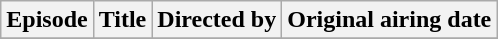<table class="wikitable plainrowheaders">
<tr>
<th>Episode</th>
<th>Title</th>
<th>Directed by</th>
<th>Original airing date</th>
</tr>
<tr>
</tr>
</table>
